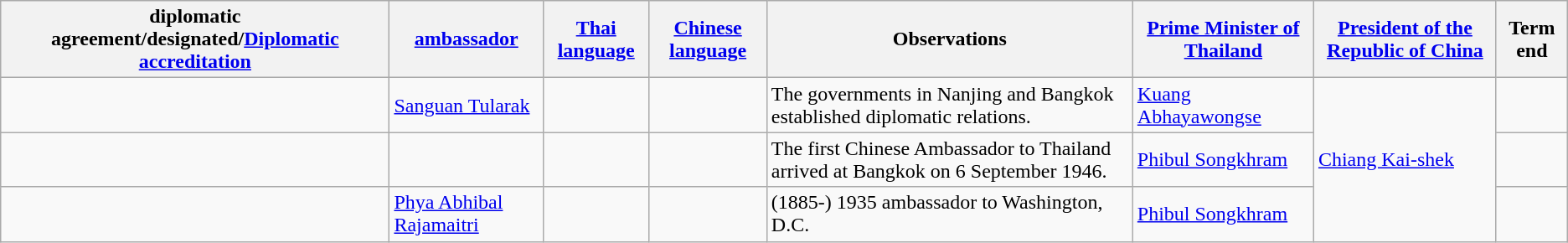<table class="wikitable sortable">
<tr>
<th>diplomatic agreement/designated/<a href='#'>Diplomatic accreditation</a></th>
<th><a href='#'>ambassador</a></th>
<th><a href='#'>Thai language</a></th>
<th><a href='#'>Chinese language</a></th>
<th>Observations</th>
<th><a href='#'>Prime Minister of Thailand</a></th>
<th><a href='#'>President of the Republic of China</a></th>
<th>Term end</th>
</tr>
<tr>
<td></td>
<td><a href='#'>Sanguan Tularak</a></td>
<td></td>
<td></td>
<td>The governments in Nanjing and Bangkok established diplomatic relations.</td>
<td><a href='#'>Kuang Abhayawongse</a></td>
<td rowspan=3><a href='#'>Chiang Kai-shek</a></td>
<td></td>
</tr>
<tr>
<td></td>
<td></td>
<td></td>
<td></td>
<td>The first Chinese Ambassador to Thailand arrived at Bangkok on 6 September 1946.</td>
<td><a href='#'>Phibul Songkhram</a></td>
<td></td>
</tr>
<tr>
<td></td>
<td><a href='#'>Phya Abhibal Rajamaitri</a></td>
<td></td>
<td></td>
<td>(1885-) 1935 ambassador to Washington, D.C.</td>
<td><a href='#'>Phibul Songkhram</a></td>
<td></td>
</tr>
</table>
